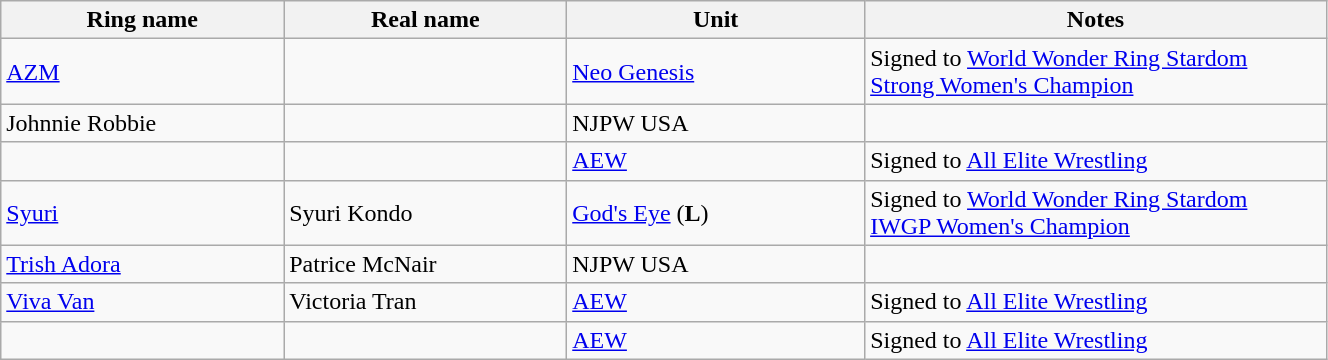<table class="wikitable sortable" width="70%;">
<tr>
<th width="19%">Ring name</th>
<th width="19%">Real name</th>
<th width="20%">Unit</th>
<th width="31%">Notes</th>
</tr>
<tr>
<td><a href='#'>AZM</a></td>
<td></td>
<td><a href='#'>Neo Genesis</a></td>
<td>Signed to <a href='#'>World Wonder Ring Stardom</a><br><a href='#'>Strong Women's Champion</a></td>
</tr>
<tr>
<td>Johnnie Robbie</td>
<td></td>
<td>NJPW USA</td>
<td></td>
</tr>
<tr>
<td></td>
<td></td>
<td><a href='#'>AEW</a></td>
<td>Signed to <a href='#'>All Elite Wrestling</a></td>
</tr>
<tr>
<td><a href='#'>Syuri</a></td>
<td>Syuri Kondo</td>
<td><a href='#'>God's Eye</a> (<strong>L</strong>)</td>
<td>Signed to <a href='#'>World Wonder Ring Stardom</a><br><a href='#'>IWGP Women's Champion</a></td>
</tr>
<tr>
<td><a href='#'>Trish Adora</a></td>
<td>Patrice McNair</td>
<td>NJPW USA</td>
<td></td>
</tr>
<tr>
<td><a href='#'>Viva Van</a></td>
<td>Victoria Tran</td>
<td><a href='#'>AEW</a></td>
<td>Signed to <a href='#'>All Elite Wrestling</a></td>
</tr>
<tr>
<td></td>
<td></td>
<td><a href='#'>AEW</a></td>
<td>Signed to <a href='#'>All Elite Wrestling</a></td>
</tr>
</table>
